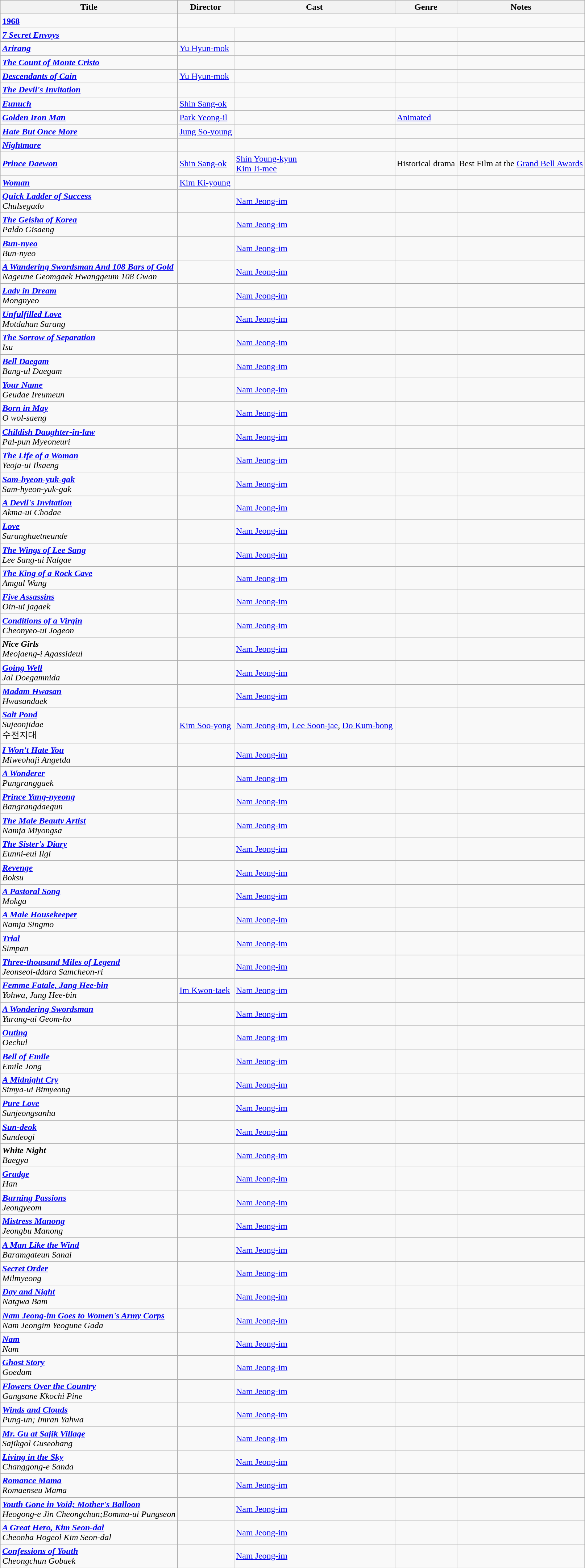<table class="wikitable">
<tr>
<th>Title</th>
<th>Director</th>
<th>Cast</th>
<th>Genre</th>
<th>Notes</th>
</tr>
<tr>
<td><strong><a href='#'>1968</a></strong></td>
</tr>
<tr>
<td><strong><em><a href='#'>7 Secret Envoys</a></em></strong></td>
<td></td>
<td></td>
<td></td>
<td></td>
</tr>
<tr>
<td><strong><em><a href='#'>Arirang</a></em></strong></td>
<td><a href='#'>Yu Hyun-mok</a></td>
<td></td>
<td></td>
<td></td>
</tr>
<tr>
<td><strong><em><a href='#'>The Count of Monte Cristo</a></em></strong></td>
<td></td>
<td></td>
<td></td>
<td></td>
</tr>
<tr>
<td><strong><em><a href='#'>Descendants of Cain</a></em></strong></td>
<td><a href='#'>Yu Hyun-mok</a></td>
<td></td>
<td></td>
<td></td>
</tr>
<tr>
<td><strong><em><a href='#'>The Devil's Invitation</a></em></strong></td>
<td></td>
<td></td>
<td></td>
<td></td>
</tr>
<tr>
<td><strong><em><a href='#'>Eunuch</a></em></strong></td>
<td><a href='#'>Shin Sang-ok</a></td>
<td></td>
<td></td>
<td></td>
</tr>
<tr>
<td><strong><em><a href='#'>Golden Iron Man</a></em></strong></td>
<td><a href='#'>Park Yeong-il</a></td>
<td></td>
<td><a href='#'>Animated</a></td>
<td></td>
</tr>
<tr>
<td><strong><em><a href='#'>Hate But Once More</a></em></strong></td>
<td><a href='#'>Jung So-young</a></td>
<td></td>
<td></td>
<td></td>
</tr>
<tr>
<td><strong><em><a href='#'>Nightmare</a></em></strong></td>
<td></td>
<td></td>
<td></td>
<td></td>
</tr>
<tr>
<td><strong><em><a href='#'>Prince Daewon</a></em></strong></td>
<td><a href='#'>Shin Sang-ok</a></td>
<td><a href='#'>Shin Young-kyun</a><br><a href='#'>Kim Ji-mee</a></td>
<td>Historical drama</td>
<td>Best Film at the <a href='#'>Grand Bell Awards</a></td>
</tr>
<tr>
<td><strong><em><a href='#'>Woman</a></em></strong></td>
<td><a href='#'>Kim Ki-young</a></td>
<td></td>
<td></td>
<td></td>
</tr>
<tr>
<td><strong><em><a href='#'>Quick Ladder of Success</a></em></strong><br><em>Chulsegado</em></td>
<td></td>
<td><a href='#'>Nam Jeong-im</a></td>
<td></td>
<td></td>
</tr>
<tr>
<td><strong><em><a href='#'>The Geisha of Korea</a></em></strong><br><em>Paldo Gisaeng</em></td>
<td></td>
<td><a href='#'>Nam Jeong-im</a></td>
<td></td>
<td></td>
</tr>
<tr>
<td><strong><em><a href='#'>Bun-nyeo</a></em></strong><br><em>Bun-nyeo</em></td>
<td></td>
<td><a href='#'>Nam Jeong-im</a></td>
<td></td>
<td></td>
</tr>
<tr>
<td><strong><em><a href='#'>A Wandering Swordsman And 108 Bars of Gold</a></em></strong><br><em>Nageune Geomgaek Hwanggeum 108 Gwan</em></td>
<td></td>
<td><a href='#'>Nam Jeong-im</a></td>
<td></td>
<td></td>
</tr>
<tr>
<td><strong><em><a href='#'>Lady in Dream</a></em></strong><br><em>Mongnyeo</em></td>
<td></td>
<td><a href='#'>Nam Jeong-im</a></td>
<td></td>
<td></td>
</tr>
<tr>
<td><strong><em><a href='#'>Unfulfilled Love</a></em></strong><br><em>Motdahan Sarang</em></td>
<td></td>
<td><a href='#'>Nam Jeong-im</a></td>
<td></td>
<td></td>
</tr>
<tr>
<td><strong><em><a href='#'>The Sorrow of Separation</a></em></strong><br><em>Isu</em></td>
<td></td>
<td><a href='#'>Nam Jeong-im</a></td>
<td></td>
<td></td>
</tr>
<tr>
<td><strong><em><a href='#'>Bell Daegam</a></em></strong><br><em>Bang-ul Daegam</em></td>
<td></td>
<td><a href='#'>Nam Jeong-im</a></td>
<td></td>
<td></td>
</tr>
<tr>
<td><strong><em><a href='#'>Your Name</a></em></strong><br><em>Geudae Ireumeun</em></td>
<td></td>
<td><a href='#'>Nam Jeong-im</a></td>
<td></td>
<td></td>
</tr>
<tr>
<td><strong><em><a href='#'>Born in May</a></em></strong><br><em>O wol-saeng</em></td>
<td></td>
<td><a href='#'>Nam Jeong-im</a></td>
<td></td>
<td></td>
</tr>
<tr>
<td><strong><em><a href='#'>Childish Daughter-in-law</a></em></strong><br><em>Pal-pun Myeoneuri</em></td>
<td></td>
<td><a href='#'>Nam Jeong-im</a></td>
<td></td>
<td></td>
</tr>
<tr>
<td><strong><em><a href='#'>The Life of a Woman</a></em></strong><br><em>Yeoja-ui Ilsaeng</em></td>
<td></td>
<td><a href='#'>Nam Jeong-im</a></td>
<td></td>
<td></td>
</tr>
<tr>
<td><strong><em><a href='#'>Sam-hyeon-yuk-gak</a></em></strong><br><em>Sam-hyeon-yuk-gak</em></td>
<td></td>
<td><a href='#'>Nam Jeong-im</a></td>
<td></td>
<td></td>
</tr>
<tr>
<td><strong><em><a href='#'>A Devil's Invitation</a></em></strong><br><em>Akma-ui Chodae</em></td>
<td></td>
<td><a href='#'>Nam Jeong-im</a></td>
<td></td>
<td></td>
</tr>
<tr>
<td><strong><em><a href='#'>Love</a></em></strong><br><em>Saranghaetneunde</em></td>
<td></td>
<td><a href='#'>Nam Jeong-im</a></td>
<td></td>
<td></td>
</tr>
<tr>
<td><strong><em><a href='#'>The Wings of Lee Sang</a></em></strong><br><em>Lee Sang-ui Nalgae</em></td>
<td></td>
<td><a href='#'>Nam Jeong-im</a></td>
<td></td>
<td></td>
</tr>
<tr>
<td><strong><em><a href='#'>The King of a Rock Cave</a></em></strong><br><em>Amgul Wang</em></td>
<td></td>
<td><a href='#'>Nam Jeong-im</a></td>
<td></td>
<td></td>
</tr>
<tr>
<td><strong><em><a href='#'>Five Assassins</a></em></strong><br><em>Oin-ui jagaek</em></td>
<td></td>
<td><a href='#'>Nam Jeong-im</a></td>
<td></td>
<td></td>
</tr>
<tr>
<td><strong><em><a href='#'>Conditions of a Virgin</a></em></strong><br><em>Cheonyeo-ui Jogeon</em></td>
<td></td>
<td><a href='#'>Nam Jeong-im</a></td>
<td></td>
<td></td>
</tr>
<tr>
<td><strong><em>Nice Girls</em></strong><br><em>Meojaeng-i Agassideul</em></td>
<td></td>
<td><a href='#'>Nam Jeong-im</a></td>
<td></td>
<td></td>
</tr>
<tr>
<td><strong><em><a href='#'>Going Well</a></em></strong><br><em>Jal Doegamnida</em></td>
<td></td>
<td><a href='#'>Nam Jeong-im</a></td>
<td></td>
<td></td>
</tr>
<tr>
<td><strong><em><a href='#'>Madam Hwasan</a></em></strong><br><em>Hwasandaek</em></td>
<td></td>
<td><a href='#'>Nam Jeong-im</a></td>
<td></td>
<td></td>
</tr>
<tr>
<td><strong><em><a href='#'>Salt Pond</a></em></strong><br><em>Sujeonjidae</em> <br> 수전지대</td>
<td><a href='#'>Kim Soo-yong</a></td>
<td><a href='#'>Nam Jeong-im</a>, <a href='#'>Lee Soon-jae</a>, <a href='#'>Do Kum-bong</a></td>
<td></td>
<td></td>
</tr>
<tr>
<td><strong><em><a href='#'>I Won't Hate You</a></em></strong><br><em>Miweohaji Angetda</em></td>
<td></td>
<td><a href='#'>Nam Jeong-im</a></td>
<td></td>
<td></td>
</tr>
<tr>
<td><strong><em><a href='#'>A Wonderer</a></em></strong><br><em>Pungranggaek</em></td>
<td></td>
<td><a href='#'>Nam Jeong-im</a></td>
<td></td>
<td></td>
</tr>
<tr>
<td><strong><em><a href='#'>Prince Yang-nyeong</a></em></strong><br><em>Bangrangdaegun</em></td>
<td></td>
<td><a href='#'>Nam Jeong-im</a></td>
<td></td>
<td></td>
</tr>
<tr>
<td><strong><em><a href='#'>The Male Beauty Artist</a></em></strong><br><em>Namja Miyongsa</em></td>
<td></td>
<td><a href='#'>Nam Jeong-im</a></td>
<td></td>
<td></td>
</tr>
<tr>
<td><strong><em><a href='#'>The Sister's Diary</a></em></strong><br><em>Eunni-eui Ilgi</em></td>
<td></td>
<td><a href='#'>Nam Jeong-im</a></td>
<td></td>
<td></td>
</tr>
<tr>
<td><strong><em><a href='#'>Revenge</a></em></strong><br><em>Boksu</em></td>
<td></td>
<td><a href='#'>Nam Jeong-im</a></td>
<td></td>
<td></td>
</tr>
<tr>
<td><strong><em><a href='#'>A Pastoral Song</a></em></strong><br><em>Mokga</em></td>
<td></td>
<td><a href='#'>Nam Jeong-im</a></td>
<td></td>
<td></td>
</tr>
<tr>
<td><strong><em><a href='#'>A Male Housekeeper</a></em></strong><br><em>Namja Singmo</em></td>
<td></td>
<td><a href='#'>Nam Jeong-im</a></td>
<td></td>
<td></td>
</tr>
<tr>
<td><strong><em><a href='#'>Trial</a></em></strong><br><em>Simpan</em></td>
<td></td>
<td><a href='#'>Nam Jeong-im</a></td>
<td></td>
<td></td>
</tr>
<tr>
<td><strong><em><a href='#'>Three-thousand Miles of Legend</a></em></strong><br><em>Jeonseol-ddara Samcheon-ri</em></td>
<td></td>
<td><a href='#'>Nam Jeong-im</a></td>
<td></td>
<td></td>
</tr>
<tr>
<td><strong><em><a href='#'>Femme Fatale, Jang Hee-bin</a></em></strong><br><em>Yohwa, Jang Hee-bin</em></td>
<td><a href='#'>Im Kwon-taek</a></td>
<td><a href='#'>Nam Jeong-im</a></td>
<td></td>
<td></td>
</tr>
<tr>
<td><strong><em><a href='#'>A Wondering Swordsman</a></em></strong><br><em>Yurang-ui Geom-ho</em></td>
<td></td>
<td><a href='#'>Nam Jeong-im</a></td>
<td></td>
<td></td>
</tr>
<tr>
<td><strong><em><a href='#'>Outing</a></em></strong><br><em>Oechul</em></td>
<td></td>
<td><a href='#'>Nam Jeong-im</a></td>
<td></td>
<td></td>
</tr>
<tr>
<td><strong><em><a href='#'>Bell of Emile</a></em></strong><br><em>Emile Jong</em></td>
<td></td>
<td><a href='#'>Nam Jeong-im</a></td>
<td></td>
<td></td>
</tr>
<tr>
<td><strong><em><a href='#'>A Midnight Cry</a></em></strong><br><em>Simya-ui Bimyeong</em></td>
<td></td>
<td><a href='#'>Nam Jeong-im</a></td>
<td></td>
<td></td>
</tr>
<tr>
<td><strong><em><a href='#'>Pure Love</a></em></strong><br><em>Sunjeongsanha</em></td>
<td></td>
<td><a href='#'>Nam Jeong-im</a></td>
<td></td>
<td></td>
</tr>
<tr>
<td><strong><em><a href='#'>Sun-deok</a></em></strong><br><em>Sundeogi</em></td>
<td></td>
<td><a href='#'>Nam Jeong-im</a></td>
<td></td>
<td></td>
</tr>
<tr>
<td><strong><em>White Night</em></strong><br><em>Baegya</em></td>
<td></td>
<td><a href='#'>Nam Jeong-im</a></td>
<td></td>
<td></td>
</tr>
<tr>
<td><strong><em><a href='#'>Grudge</a></em></strong><br><em>Han</em></td>
<td></td>
<td><a href='#'>Nam Jeong-im</a></td>
<td></td>
<td></td>
</tr>
<tr>
<td><strong><em><a href='#'>Burning Passions</a></em></strong><br><em>Jeongyeom</em></td>
<td></td>
<td><a href='#'>Nam Jeong-im</a></td>
<td></td>
<td></td>
</tr>
<tr>
<td><strong><em><a href='#'>Mistress Manong</a></em></strong><br><em>Jeongbu Manong</em></td>
<td></td>
<td><a href='#'>Nam Jeong-im</a></td>
<td></td>
<td></td>
</tr>
<tr>
<td><strong><em><a href='#'>A Man Like the Wind</a></em></strong><br><em>Baramgateun Sanai</em></td>
<td></td>
<td><a href='#'>Nam Jeong-im</a></td>
<td></td>
<td></td>
</tr>
<tr>
<td><strong><em><a href='#'>Secret Order</a></em></strong><br><em>Milmyeong</em></td>
<td></td>
<td><a href='#'>Nam Jeong-im</a></td>
<td></td>
<td></td>
</tr>
<tr>
<td><strong><em><a href='#'>Day and Night</a></em></strong><br><em>Natgwa Bam</em></td>
<td></td>
<td><a href='#'>Nam Jeong-im</a></td>
<td></td>
<td></td>
</tr>
<tr>
<td><strong><em><a href='#'>Nam Jeong-im Goes to Women's Army Corps</a></em></strong><br><em>Nam Jeongim Yeogune Gada</em></td>
<td></td>
<td><a href='#'>Nam Jeong-im</a></td>
<td></td>
<td></td>
</tr>
<tr>
<td><strong><em><a href='#'>Nam</a></em></strong><br><em>Nam</em></td>
<td></td>
<td><a href='#'>Nam Jeong-im</a></td>
<td></td>
<td></td>
</tr>
<tr>
<td><strong><em><a href='#'>Ghost Story</a></em></strong><br><em>Goedam</em></td>
<td></td>
<td><a href='#'>Nam Jeong-im</a></td>
<td></td>
<td></td>
</tr>
<tr>
<td><strong><em><a href='#'>Flowers Over the Country</a></em></strong><br><em>Gangsane Kkochi Pine</em></td>
<td></td>
<td><a href='#'>Nam Jeong-im</a></td>
<td></td>
<td></td>
</tr>
<tr>
<td><strong><em><a href='#'>Winds and Clouds</a></em></strong><br><em>Pung-un; Imran Yahwa</em></td>
<td></td>
<td><a href='#'>Nam Jeong-im</a></td>
<td></td>
<td></td>
</tr>
<tr>
<td><strong><em><a href='#'>Mr. Gu at Sajik Village</a></em></strong><br><em>Sajikgol Guseobang</em></td>
<td></td>
<td><a href='#'>Nam Jeong-im</a></td>
<td></td>
<td></td>
</tr>
<tr>
<td><strong><em><a href='#'>Living in the Sky</a></em></strong><br><em>Changgong-e Sanda</em></td>
<td></td>
<td><a href='#'>Nam Jeong-im</a></td>
<td></td>
<td></td>
</tr>
<tr>
<td><strong><em><a href='#'>Romance Mama</a></em></strong><br><em>Romaenseu Mama</em></td>
<td></td>
<td><a href='#'>Nam Jeong-im</a></td>
<td></td>
<td></td>
</tr>
<tr>
<td><strong><em><a href='#'>Youth Gone in Void; Mother's Balloon</a></em></strong><br><em>Heogong-e Jin Cheongchun;Eomma-ui Pungseon</em></td>
<td></td>
<td><a href='#'>Nam Jeong-im</a></td>
<td></td>
<td></td>
</tr>
<tr>
<td><strong><em><a href='#'>A Great Hero, Kim Seon-dal</a></em></strong><br><em>Cheonha Hogeol Kim Seon-dal</em></td>
<td></td>
<td><a href='#'>Nam Jeong-im</a></td>
<td></td>
<td></td>
</tr>
<tr>
<td><strong><em><a href='#'>Confessions of Youth</a></em></strong><br><em>Cheongchun Gobaek</em></td>
<td></td>
<td><a href='#'>Nam Jeong-im</a></td>
<td></td>
<td></td>
</tr>
</table>
